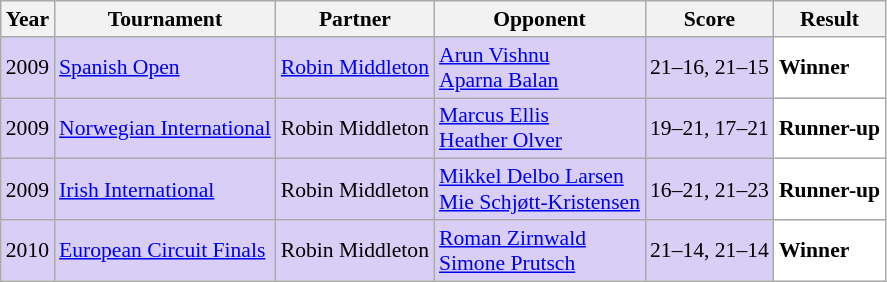<table class="sortable wikitable" style="font-size: 90%;">
<tr>
<th>Year</th>
<th>Tournament</th>
<th>Partner</th>
<th>Opponent</th>
<th>Score</th>
<th>Result</th>
</tr>
<tr style="background:#D8CEF6">
<td align="center">2009</td>
<td align="left"><a href='#'>Spanish Open</a></td>
<td align="left"> <a href='#'>Robin Middleton</a></td>
<td align="left"> <a href='#'>Arun Vishnu</a><br> <a href='#'>Aparna Balan</a></td>
<td align="left">21–16, 21–15</td>
<td style="text-align:left; background:white"> <strong>Winner</strong></td>
</tr>
<tr style="background:#D8CEF6">
<td align="center">2009</td>
<td align="left"><a href='#'>Norwegian International</a></td>
<td align="left"> Robin Middleton</td>
<td align="left"> <a href='#'>Marcus Ellis</a><br> <a href='#'>Heather Olver</a></td>
<td align="left">19–21, 17–21</td>
<td style="text-align:left; background:white"> <strong>Runner-up</strong></td>
</tr>
<tr style="background:#D8CEF6">
<td align="center">2009</td>
<td align="left"><a href='#'>Irish International</a></td>
<td align="left"> Robin Middleton</td>
<td align="left"> <a href='#'>Mikkel Delbo Larsen</a><br> <a href='#'>Mie Schjøtt-Kristensen</a></td>
<td align="left">16–21, 21–23</td>
<td style="text-align:left; background:white"> <strong>Runner-up</strong></td>
</tr>
<tr style="background:#D8CEF6">
<td align="center">2010</td>
<td align="left"><a href='#'>European Circuit Finals</a></td>
<td align="left"> Robin Middleton</td>
<td align="left"> <a href='#'>Roman Zirnwald</a><br> <a href='#'>Simone Prutsch</a></td>
<td align="left">21–14, 21–14</td>
<td style="text-align:left; background:white"> <strong>Winner</strong></td>
</tr>
</table>
